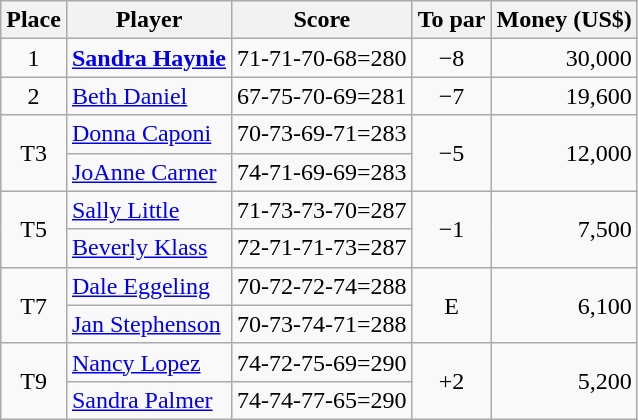<table class="wikitable">
<tr>
<th>Place</th>
<th>Player</th>
<th>Score</th>
<th>To par</th>
<th>Money (US$)</th>
</tr>
<tr>
<td align=center>1</td>
<td> <strong><a href='#'>Sandra Haynie</a></strong></td>
<td>71-71-70-68=280</td>
<td align=center>−8</td>
<td align=right>30,000</td>
</tr>
<tr>
<td align=center>2</td>
<td> <a href='#'>Beth Daniel</a></td>
<td>67-75-70-69=281</td>
<td align=center>−7</td>
<td align=right>19,600</td>
</tr>
<tr>
<td rowspan="2" align=center>T3</td>
<td> <a href='#'>Donna Caponi</a></td>
<td>70-73-69-71=283</td>
<td rowspan="2" align=center>−5</td>
<td rowspan="2" align=right>12,000</td>
</tr>
<tr>
<td> <a href='#'>JoAnne Carner</a></td>
<td>74-71-69-69=283</td>
</tr>
<tr>
<td rowspan="2" align=center>T5</td>
<td> <a href='#'>Sally Little</a></td>
<td>71-73-73-70=287</td>
<td rowspan="2" align=center>−1</td>
<td rowspan="2" align=right>7,500</td>
</tr>
<tr>
<td> <a href='#'>Beverly Klass</a></td>
<td>72-71-71-73=287</td>
</tr>
<tr>
<td rowspan="2" align=center>T7</td>
<td> <a href='#'>Dale Eggeling</a></td>
<td>70-72-72-74=288</td>
<td rowspan="2" align=center>E</td>
<td rowspan="2" align=right>6,100</td>
</tr>
<tr>
<td> <a href='#'>Jan Stephenson</a></td>
<td>70-73-74-71=288</td>
</tr>
<tr>
<td rowspan="2" align=center>T9</td>
<td> <a href='#'>Nancy Lopez</a></td>
<td>74-72-75-69=290</td>
<td rowspan="2" align=center>+2</td>
<td rowspan="2" align=right>5,200</td>
</tr>
<tr>
<td> <a href='#'>Sandra Palmer</a></td>
<td>74-74-77-65=290</td>
</tr>
</table>
